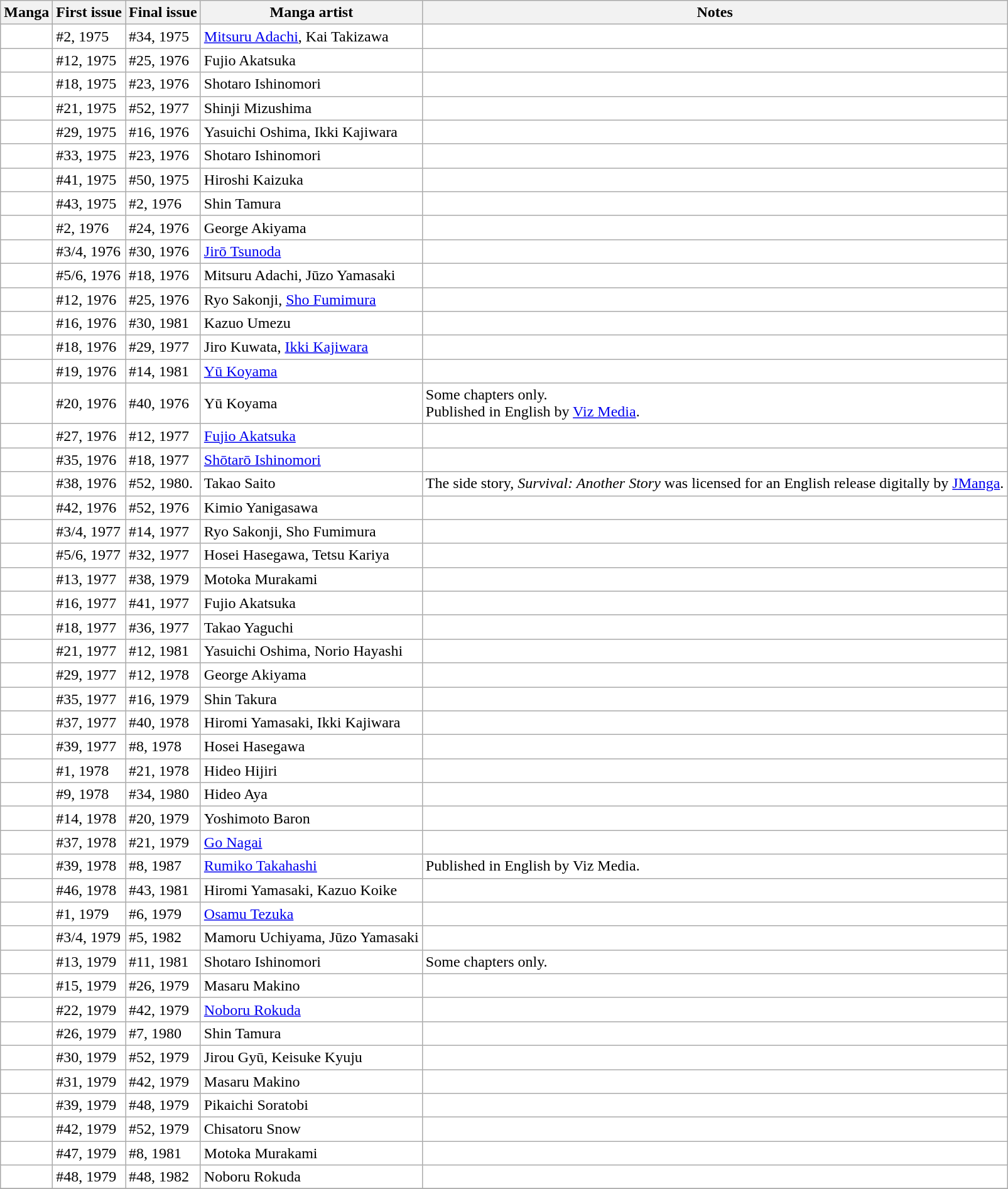<table class="wikitable sortable" style="background: #FFF;">
<tr>
<th>Manga</th>
<th>First issue</th>
<th>Final issue</th>
<th>Manga artist</th>
<th>Notes</th>
</tr>
<tr>
<td></td>
<td>#2, 1975</td>
<td>#34, 1975</td>
<td><a href='#'>Mitsuru Adachi</a>, Kai Takizawa</td>
<td></td>
</tr>
<tr>
<td></td>
<td>#12, 1975</td>
<td>#25, 1976</td>
<td>Fujio Akatsuka</td>
<td></td>
</tr>
<tr>
<td></td>
<td>#18, 1975</td>
<td>#23, 1976</td>
<td>Shotaro Ishinomori</td>
<td></td>
</tr>
<tr>
<td></td>
<td>#21, 1975</td>
<td>#52, 1977</td>
<td>Shinji Mizushima</td>
<td></td>
</tr>
<tr>
<td></td>
<td>#29, 1975</td>
<td>#16, 1976</td>
<td>Yasuichi Oshima, Ikki Kajiwara</td>
<td></td>
</tr>
<tr>
<td></td>
<td>#33, 1975</td>
<td>#23, 1976</td>
<td>Shotaro Ishinomori</td>
<td></td>
</tr>
<tr>
<td></td>
<td>#41, 1975</td>
<td>#50, 1975</td>
<td>Hiroshi Kaizuka</td>
<td></td>
</tr>
<tr>
<td></td>
<td>#43, 1975</td>
<td>#2, 1976</td>
<td>Shin Tamura</td>
<td></td>
</tr>
<tr>
<td></td>
<td>#2, 1976</td>
<td>#24, 1976</td>
<td>George Akiyama</td>
<td></td>
</tr>
<tr>
<td></td>
<td>#3/4, 1976</td>
<td>#30, 1976</td>
<td><a href='#'>Jirō Tsunoda</a></td>
<td></td>
</tr>
<tr>
<td></td>
<td>#5/6, 1976</td>
<td>#18, 1976</td>
<td>Mitsuru Adachi, Jūzo Yamasaki</td>
<td></td>
</tr>
<tr>
<td></td>
<td>#12, 1976</td>
<td>#25, 1976</td>
<td>Ryo Sakonji, <a href='#'>Sho Fumimura</a></td>
<td></td>
</tr>
<tr>
<td></td>
<td>#16, 1976</td>
<td>#30, 1981</td>
<td>Kazuo Umezu</td>
<td></td>
</tr>
<tr>
<td></td>
<td>#18, 1976</td>
<td>#29, 1977</td>
<td>Jiro Kuwata, <a href='#'>Ikki Kajiwara</a></td>
<td></td>
</tr>
<tr>
<td></td>
<td>#19, 1976</td>
<td>#14, 1981</td>
<td><a href='#'>Yū Koyama</a></td>
<td></td>
</tr>
<tr>
<td></td>
<td>#20, 1976</td>
<td>#40, 1976</td>
<td>Yū Koyama</td>
<td>Some chapters only.<br>Published in English by <a href='#'>Viz Media</a>.</td>
</tr>
<tr>
<td></td>
<td>#27, 1976</td>
<td>#12, 1977</td>
<td><a href='#'>Fujio Akatsuka</a></td>
<td></td>
</tr>
<tr>
<td></td>
<td>#35, 1976</td>
<td>#18, 1977</td>
<td><a href='#'>Shōtarō Ishinomori</a></td>
<td></td>
</tr>
<tr>
<td></td>
<td>#38, 1976</td>
<td>#52, 1980.</td>
<td>Takao Saito</td>
<td>The side story, <em>Survival: Another Story</em> was licensed for an English release digitally by <a href='#'>JManga</a>.</td>
</tr>
<tr>
<td></td>
<td>#42, 1976</td>
<td>#52, 1976</td>
<td>Kimio Yanigasawa</td>
<td></td>
</tr>
<tr>
<td></td>
<td>#3/4, 1977</td>
<td>#14, 1977</td>
<td>Ryo Sakonji, Sho Fumimura</td>
<td></td>
</tr>
<tr>
<td></td>
<td>#5/6, 1977</td>
<td>#32, 1977</td>
<td>Hosei Hasegawa, Tetsu Kariya</td>
<td></td>
</tr>
<tr>
<td></td>
<td>#13, 1977</td>
<td>#38, 1979</td>
<td>Motoka Murakami</td>
<td></td>
</tr>
<tr>
<td></td>
<td>#16, 1977</td>
<td>#41, 1977</td>
<td>Fujio Akatsuka</td>
<td></td>
</tr>
<tr>
<td></td>
<td>#18, 1977</td>
<td>#36, 1977</td>
<td>Takao Yaguchi</td>
<td></td>
</tr>
<tr>
<td></td>
<td>#21, 1977</td>
<td>#12, 1981</td>
<td>Yasuichi Oshima, Norio Hayashi</td>
<td></td>
</tr>
<tr>
<td></td>
<td>#29, 1977</td>
<td>#12, 1978</td>
<td>George Akiyama</td>
<td></td>
</tr>
<tr>
<td></td>
<td>#35, 1977</td>
<td>#16, 1979</td>
<td>Shin Takura</td>
<td></td>
</tr>
<tr>
<td></td>
<td>#37, 1977</td>
<td>#40, 1978</td>
<td>Hiromi Yamasaki, Ikki Kajiwara</td>
<td></td>
</tr>
<tr>
<td></td>
<td>#39, 1977</td>
<td>#8, 1978</td>
<td>Hosei Hasegawa</td>
<td></td>
</tr>
<tr>
<td></td>
<td>#1, 1978</td>
<td>#21, 1978</td>
<td>Hideo Hijiri</td>
<td></td>
</tr>
<tr>
<td></td>
<td>#9, 1978</td>
<td>#34, 1980</td>
<td>Hideo Aya</td>
<td></td>
</tr>
<tr>
<td></td>
<td>#14, 1978</td>
<td>#20, 1979</td>
<td>Yoshimoto Baron</td>
<td></td>
</tr>
<tr>
<td></td>
<td>#37, 1978</td>
<td>#21, 1979</td>
<td><a href='#'>Go Nagai</a></td>
<td></td>
</tr>
<tr>
<td></td>
<td>#39, 1978</td>
<td>#8, 1987</td>
<td><a href='#'>Rumiko Takahashi</a></td>
<td>Published in English by Viz Media.</td>
</tr>
<tr>
<td></td>
<td>#46, 1978</td>
<td>#43, 1981</td>
<td>Hiromi Yamasaki, Kazuo Koike</td>
<td></td>
</tr>
<tr>
<td></td>
<td>#1, 1979</td>
<td>#6, 1979</td>
<td><a href='#'>Osamu Tezuka</a></td>
<td></td>
</tr>
<tr>
<td></td>
<td>#3/4, 1979</td>
<td>#5, 1982</td>
<td>Mamoru Uchiyama, Jūzo Yamasaki</td>
<td></td>
</tr>
<tr>
<td></td>
<td>#13, 1979</td>
<td>#11, 1981</td>
<td>Shotaro Ishinomori</td>
<td>Some chapters only.</td>
</tr>
<tr>
<td></td>
<td>#15, 1979</td>
<td>#26, 1979</td>
<td>Masaru Makino</td>
<td></td>
</tr>
<tr>
<td></td>
<td>#22, 1979</td>
<td>#42, 1979</td>
<td><a href='#'>Noboru Rokuda</a></td>
<td></td>
</tr>
<tr>
<td></td>
<td>#26, 1979</td>
<td>#7, 1980</td>
<td>Shin Tamura</td>
<td></td>
</tr>
<tr>
<td></td>
<td>#30, 1979</td>
<td>#52, 1979</td>
<td>Jirou Gyū, Keisuke Kyuju</td>
<td></td>
</tr>
<tr>
<td></td>
<td>#31, 1979</td>
<td>#42, 1979</td>
<td>Masaru Makino</td>
<td></td>
</tr>
<tr>
<td></td>
<td>#39, 1979</td>
<td>#48, 1979</td>
<td>Pikaichi Soratobi</td>
<td></td>
</tr>
<tr>
<td></td>
<td>#42, 1979</td>
<td>#52, 1979</td>
<td>Chisatoru Snow</td>
<td></td>
</tr>
<tr>
<td></td>
<td>#47, 1979</td>
<td>#8, 1981</td>
<td>Motoka Murakami</td>
<td></td>
</tr>
<tr>
<td></td>
<td>#48, 1979</td>
<td>#48, 1982</td>
<td>Noboru Rokuda</td>
<td></td>
</tr>
<tr>
</tr>
</table>
